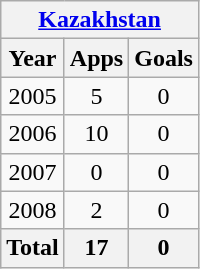<table class="wikitable" style="text-align:center">
<tr>
<th colspan=3><a href='#'>Kazakhstan</a></th>
</tr>
<tr>
<th>Year</th>
<th>Apps</th>
<th>Goals</th>
</tr>
<tr>
<td>2005</td>
<td>5</td>
<td>0</td>
</tr>
<tr>
<td>2006</td>
<td>10</td>
<td>0</td>
</tr>
<tr>
<td>2007</td>
<td>0</td>
<td>0</td>
</tr>
<tr>
<td>2008</td>
<td>2</td>
<td>0</td>
</tr>
<tr>
<th>Total</th>
<th>17</th>
<th>0</th>
</tr>
</table>
